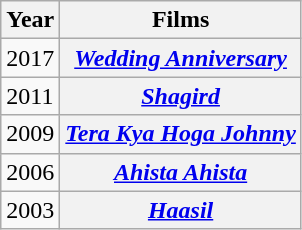<table class="wikitable sortable plainrowheaders">
<tr>
<th scope="col">Year</th>
<th scope="col">Films</th>
</tr>
<tr>
<td>2017</td>
<th scope="row"><em><a href='#'>Wedding Anniversary</a></em></th>
</tr>
<tr>
<td>2011</td>
<th scope="row"><em><a href='#'>Shagird</a></em></th>
</tr>
<tr>
<td>2009</td>
<th scope="row"><em><a href='#'>Tera Kya Hoga Johnny</a></em></th>
</tr>
<tr>
<td>2006</td>
<th scope="row"><em><a href='#'>Ahista Ahista</a></em></th>
</tr>
<tr>
<td>2003</td>
<th scope="row"><em><a href='#'>Haasil</a></em></th>
</tr>
</table>
